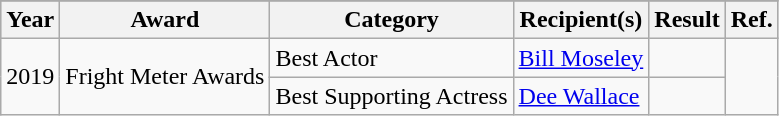<table class="wikitable sortable">
<tr style="background:#ccc; text-align:center;">
</tr>
<tr style="background:#ccc; text-align:center;">
<th>Year</th>
<th>Award</th>
<th>Category</th>
<th>Recipient(s)</th>
<th>Result</th>
<th>Ref.</th>
</tr>
<tr>
<td rowspan="2">2019</td>
<td rowspan="2">Fright Meter Awards</td>
<td>Best Actor</td>
<td><a href='#'>Bill Moseley</a></td>
<td></td>
<td style="text-align:center;" rowspan="2"></td>
</tr>
<tr>
<td>Best Supporting Actress</td>
<td><a href='#'>Dee Wallace</a></td>
<td></td>
</tr>
</table>
